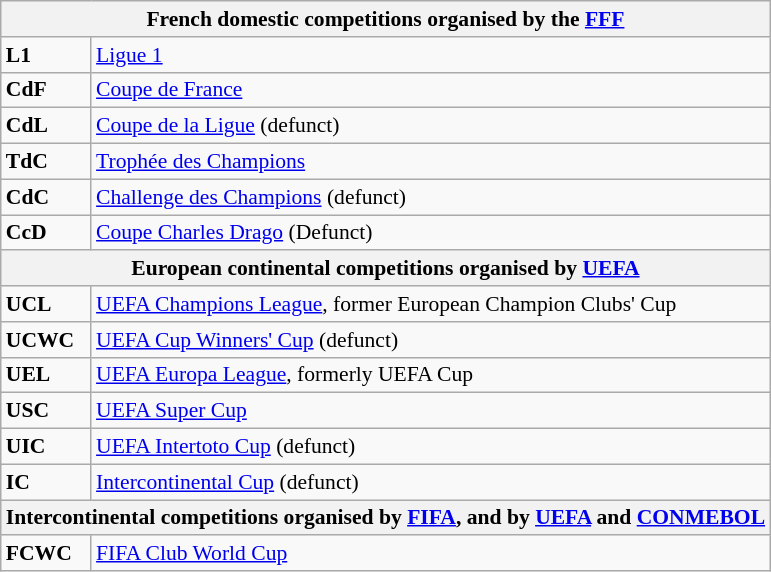<table class="wikitable" style="font-size:90%;">
<tr>
<th colspan=2>French domestic competitions organised by the <a href='#'>FFF</a></th>
</tr>
<tr>
<td><strong>L1</strong></td>
<td><a href='#'>Ligue 1</a></td>
</tr>
<tr>
<td><strong>CdF</strong></td>
<td><a href='#'>Coupe de France</a></td>
</tr>
<tr>
<td><strong>CdL</strong></td>
<td><a href='#'>Coupe de la Ligue</a> (defunct)</td>
</tr>
<tr>
<td><strong>TdC</strong></td>
<td><a href='#'>Trophée des Champions</a></td>
</tr>
<tr>
<td><strong>CdC</strong></td>
<td><a href='#'>Challenge des Champions</a> (defunct)</td>
</tr>
<tr>
<td><strong>CcD</strong></td>
<td><a href='#'>Coupe Charles Drago</a> (Defunct)</td>
</tr>
<tr>
<th colspan=2>European continental competitions organised by <a href='#'>UEFA</a></th>
</tr>
<tr>
<td><strong>UCL</strong></td>
<td><a href='#'>UEFA Champions League</a>, former European Champion Clubs' Cup</td>
</tr>
<tr>
<td><strong>UCWC</strong></td>
<td><a href='#'>UEFA Cup Winners' Cup</a> (defunct)</td>
</tr>
<tr>
<td><strong>UEL</strong></td>
<td><a href='#'>UEFA Europa League</a>, formerly UEFA Cup</td>
</tr>
<tr>
<td><strong>USC</strong></td>
<td><a href='#'>UEFA Super Cup</a></td>
</tr>
<tr>
<td><strong>UIC</strong></td>
<td><a href='#'>UEFA Intertoto Cup</a> (defunct)</td>
</tr>
<tr>
<td><strong>IC</strong></td>
<td><a href='#'>Intercontinental Cup</a> (defunct)</td>
</tr>
<tr>
<th colspan=2>Intercontinental competitions organised by <a href='#'>FIFA</a>, and by <a href='#'>UEFA</a> and <a href='#'>CONMEBOL</a></th>
</tr>
<tr>
<td><strong>FCWC</strong></td>
<td><a href='#'>FIFA Club World Cup</a></td>
</tr>
</table>
